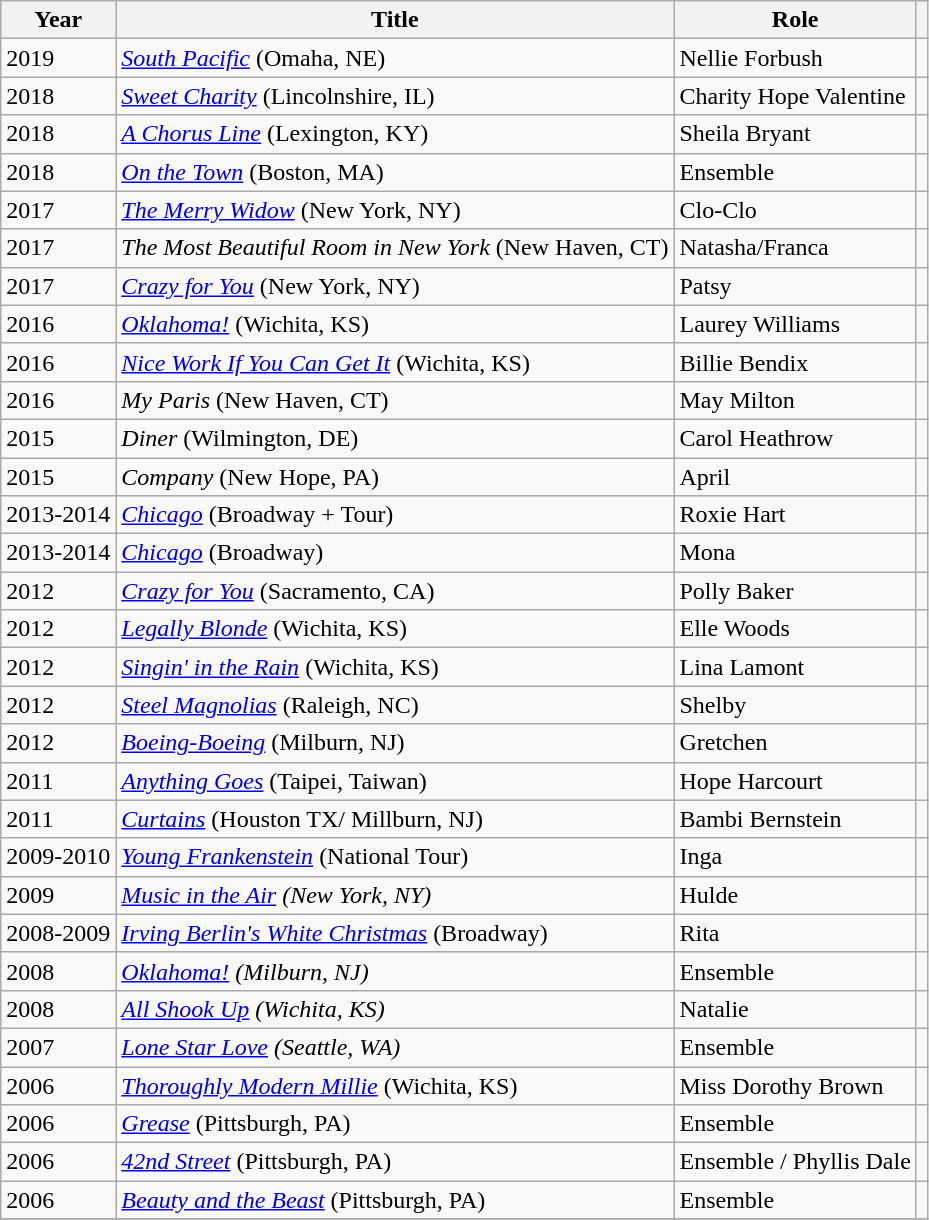<table class="wikitable">
<tr>
<th>Year</th>
<th>Title</th>
<th>Role</th>
<th></th>
</tr>
<tr>
<td>2019</td>
<td><a href='#'><em>South Pacific</em></a> (Omaha, NE)</td>
<td>Nellie Forbush</td>
<td></td>
</tr>
<tr>
<td>2018</td>
<td><em><a href='#'>Sweet Charity</a></em> (Lincolnshire, IL)</td>
<td>Charity Hope Valentine</td>
<td></td>
</tr>
<tr>
<td>2018</td>
<td><a href='#'><em>A Chorus Line</em></a> (Lexington, KY)</td>
<td>Sheila Bryant</td>
<td></td>
</tr>
<tr>
<td>2018</td>
<td><a href='#'><em>On the Town</em></a> (Boston, MA)</td>
<td>Ensemble</td>
<td></td>
</tr>
<tr>
<td>2017</td>
<td><em><a href='#'>The Merry Widow</a></em> (New York, NY)</td>
<td>Clo-Clo</td>
<td></td>
</tr>
<tr>
<td>2017</td>
<td><em>The Most Beautiful Room in New York</em> (New Haven, CT)</td>
<td>Natasha/Franca</td>
<td></td>
</tr>
<tr>
<td>2017</td>
<td><a href='#'><em>Crazy for You</em></a> (New York, NY)</td>
<td>Patsy</td>
<td></td>
</tr>
<tr>
<td>2016</td>
<td><em><a href='#'>Oklahoma!</a></em> (Wichita, KS)</td>
<td>Laurey Williams</td>
<td></td>
</tr>
<tr>
<td>2016</td>
<td><a href='#'><em>Nice Work If You Can Get It</em></a> (Wichita, KS)</td>
<td>Billie Bendix</td>
<td><em></em></td>
</tr>
<tr>
<td>2016</td>
<td><em>My Paris</em> (New Haven, CT)</td>
<td>May Milton</td>
<td><em></em></td>
</tr>
<tr>
<td>2015</td>
<td><em>Diner</em> (Wilmington, DE)</td>
<td>Carol Heathrow</td>
<td></td>
</tr>
<tr>
<td>2015</td>
<td><em>Company</em> (New Hope, PA)</td>
<td>April</td>
<td></td>
</tr>
<tr>
<td>2013-2014</td>
<td><a href='#'><em>Chicago</em></a> (Broadway + Tour)</td>
<td>Roxie Hart</td>
<td></td>
</tr>
<tr>
<td>2013-2014</td>
<td><a href='#'><em>Chicago</em></a> (Broadway)</td>
<td>Mona</td>
<td></td>
</tr>
<tr>
<td>2012</td>
<td><a href='#'><em>Crazy for You</em></a> (Sacramento, CA)</td>
<td>Polly Baker</td>
<td></td>
</tr>
<tr>
<td>2012</td>
<td><a href='#'><em>Legally Blonde</em></a> (Wichita, KS)</td>
<td>Elle Woods</td>
<td></td>
</tr>
<tr>
<td>2012</td>
<td><a href='#'><em>Singin' in the Rain</em></a> (Wichita, KS)</td>
<td>Lina Lamont</td>
<td></td>
</tr>
<tr>
<td>2012</td>
<td><a href='#'><em>Steel Magnolias</em></a> (Raleigh, NC)</td>
<td>Shelby</td>
<td></td>
</tr>
<tr>
<td>2012</td>
<td><a href='#'><em>Boeing-Boeing</em></a> (Milburn, NJ)</td>
<td>Gretchen</td>
<td><em></em></td>
</tr>
<tr>
<td>2011</td>
<td><em><a href='#'>Anything Goes</a></em> (Taipei, Taiwan)</td>
<td>Hope Harcourt</td>
<td><em></em></td>
</tr>
<tr>
<td>2011</td>
<td><a href='#'><em>Curtains</em></a> (Houston TX/ Millburn, NJ)</td>
<td>Bambi Bernstein</td>
<td><em></em></td>
</tr>
<tr>
<td>2009-2010</td>
<td><a href='#'><em>Young Frankenstein</em></a> (National Tour)</td>
<td>Inga</td>
<td></td>
</tr>
<tr>
<td>2009</td>
<td><em><a href='#'>Music in the Air</a> (New York, NY)</em></td>
<td>Hulde</td>
<td></td>
</tr>
<tr>
<td>2008-2009</td>
<td><a href='#'><em>Irving Berlin's White Christmas</em></a> (Broadway)</td>
<td>Rita</td>
<td></td>
</tr>
<tr>
<td>2008</td>
<td><em><a href='#'>Oklahoma!</a> (Milburn, NJ)</em></td>
<td>Ensemble</td>
<td></td>
</tr>
<tr>
<td>2008</td>
<td><em><a href='#'>All Shook Up</a> (Wichita, KS)</em></td>
<td>Natalie</td>
<td></td>
</tr>
<tr>
<td>2007</td>
<td><em><a href='#'>Lone Star Love</a> (Seattle, WA)</em></td>
<td>Ensemble</td>
<td></td>
</tr>
<tr>
<td>2006</td>
<td><a href='#'><em>Thoroughly Modern Millie</em></a> (Wichita, KS)</td>
<td>Miss Dorothy Brown</td>
<td></td>
</tr>
<tr>
<td>2006</td>
<td><a href='#'><em>Grease</em></a> (Pittsburgh, PA)</td>
<td>Ensemble</td>
<td></td>
</tr>
<tr>
<td>2006</td>
<td><a href='#'><em>42nd Street</em></a> (Pittsburgh, PA)</td>
<td>Ensemble / Phyllis Dale</td>
<td></td>
</tr>
<tr>
<td>2006</td>
<td><a href='#'><em>Beauty and the Beast</em></a> (Pittsburgh, PA)</td>
<td>Ensemble</td>
<td><em></em></td>
</tr>
<tr>
</tr>
</table>
